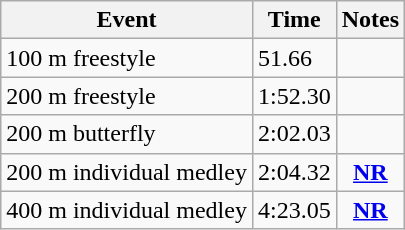<table class="wikitable">
<tr>
<th>Event</th>
<th>Time</th>
<th>Notes</th>
</tr>
<tr>
<td>100 m freestyle</td>
<td>51.66</td>
<td align=center></td>
</tr>
<tr>
<td>200 m freestyle</td>
<td>1:52.30</td>
<td align=center></td>
</tr>
<tr>
<td>200 m butterfly</td>
<td>2:02.03</td>
<td align=center></td>
</tr>
<tr>
<td>200 m individual medley</td>
<td>2:04.32</td>
<td align=center><strong><a href='#'>NR</a></strong></td>
</tr>
<tr>
<td>400 m individual medley</td>
<td>4:23.05</td>
<td align=center><strong><a href='#'>NR</a></strong></td>
</tr>
</table>
